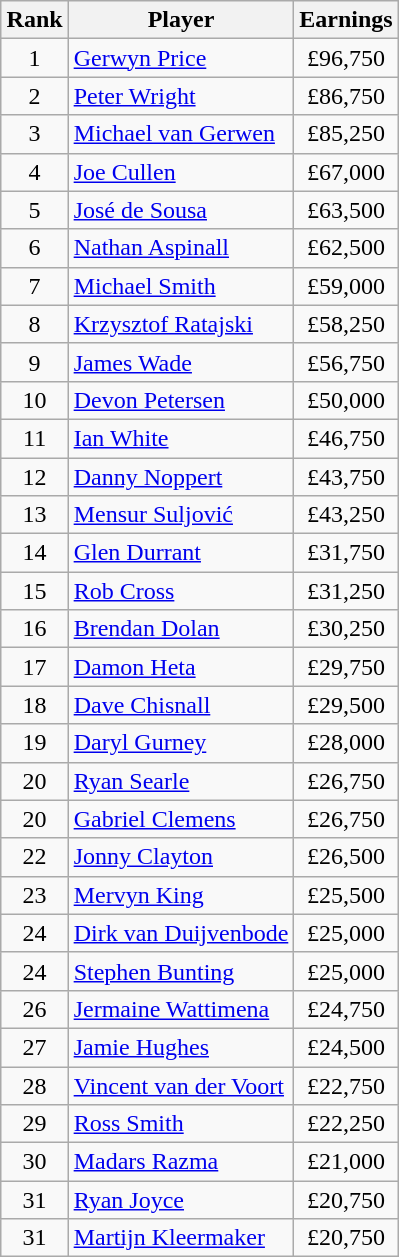<table class="wikitable" style="text-align:center;float:right; margin-left:1em">
<tr>
<th>Rank</th>
<th>Player</th>
<th>Earnings</th>
</tr>
<tr>
<td>1</td>
<td style="text-align:left"> <a href='#'>Gerwyn Price</a></td>
<td>£96,750</td>
</tr>
<tr>
<td>2</td>
<td style="text-align:left"> <a href='#'>Peter Wright</a></td>
<td>£86,750</td>
</tr>
<tr>
<td>3</td>
<td style="text-align:left"> <a href='#'>Michael van Gerwen</a></td>
<td>£85,250</td>
</tr>
<tr>
<td>4</td>
<td style="text-align:left"> <a href='#'>Joe Cullen</a></td>
<td>£67,000</td>
</tr>
<tr>
<td>5</td>
<td style="text-align:left"> <a href='#'>José de Sousa</a></td>
<td>£63,500</td>
</tr>
<tr>
<td>6</td>
<td style="text-align:left"> <a href='#'>Nathan Aspinall</a></td>
<td>£62,500</td>
</tr>
<tr>
<td>7</td>
<td style="text-align:left"> <a href='#'>Michael Smith</a></td>
<td>£59,000</td>
</tr>
<tr>
<td>8</td>
<td style="text-align:left"> <a href='#'>Krzysztof Ratajski</a></td>
<td>£58,250</td>
</tr>
<tr>
<td>9</td>
<td style="text-align:left"> <a href='#'>James Wade</a></td>
<td>£56,750</td>
</tr>
<tr>
<td>10</td>
<td style="text-align:left"> <a href='#'>Devon Petersen</a></td>
<td>£50,000</td>
</tr>
<tr>
<td>11</td>
<td style="text-align:left"> <a href='#'>Ian White</a></td>
<td>£46,750</td>
</tr>
<tr>
<td>12</td>
<td style="text-align:left"> <a href='#'>Danny Noppert</a></td>
<td>£43,750</td>
</tr>
<tr>
<td>13</td>
<td style="text-align:left"> <a href='#'>Mensur Suljović</a></td>
<td>£43,250</td>
</tr>
<tr>
<td>14</td>
<td style="text-align:left"> <a href='#'>Glen Durrant</a></td>
<td>£31,750</td>
</tr>
<tr>
<td>15</td>
<td style="text-align:left"> <a href='#'>Rob Cross</a></td>
<td>£31,250</td>
</tr>
<tr>
<td>16</td>
<td style="text-align:left"> <a href='#'>Brendan Dolan</a></td>
<td>£30,250</td>
</tr>
<tr>
<td>17</td>
<td style="text-align:left"> <a href='#'>Damon Heta</a></td>
<td>£29,750</td>
</tr>
<tr>
<td>18</td>
<td style="text-align:left"> <a href='#'>Dave Chisnall</a></td>
<td>£29,500</td>
</tr>
<tr>
<td>19</td>
<td style="text-align:left"> <a href='#'>Daryl Gurney</a></td>
<td>£28,000</td>
</tr>
<tr>
<td>20</td>
<td style="text-align:left"> <a href='#'>Ryan Searle</a></td>
<td>£26,750</td>
</tr>
<tr>
<td>20</td>
<td style="text-align:left"> <a href='#'>Gabriel Clemens</a></td>
<td>£26,750</td>
</tr>
<tr>
<td>22</td>
<td style="text-align:left"> <a href='#'>Jonny Clayton</a></td>
<td>£26,500</td>
</tr>
<tr>
<td>23</td>
<td style="text-align:left"> <a href='#'>Mervyn King</a></td>
<td>£25,500</td>
</tr>
<tr>
<td>24</td>
<td style="text-align:left"> <a href='#'>Dirk van Duijvenbode</a></td>
<td>£25,000</td>
</tr>
<tr>
<td>24</td>
<td style="text-align:left"> <a href='#'>Stephen Bunting</a></td>
<td>£25,000</td>
</tr>
<tr>
<td>26</td>
<td style="text-align:left"> <a href='#'>Jermaine Wattimena</a></td>
<td>£24,750</td>
</tr>
<tr>
<td>27</td>
<td style="text-align:left"> <a href='#'>Jamie Hughes</a></td>
<td>£24,500</td>
</tr>
<tr>
<td>28</td>
<td style="text-align:left"> <a href='#'>Vincent van der Voort</a></td>
<td>£22,750</td>
</tr>
<tr>
<td>29</td>
<td style="text-align:left"> <a href='#'>Ross Smith</a></td>
<td>£22,250</td>
</tr>
<tr>
<td>30</td>
<td style="text-align:left"> <a href='#'>Madars Razma</a></td>
<td>£21,000</td>
</tr>
<tr>
<td>31</td>
<td style="text-align:left"> <a href='#'>Ryan Joyce</a></td>
<td>£20,750</td>
</tr>
<tr>
<td>31</td>
<td style="text-align:left"> <a href='#'>Martijn Kleermaker</a></td>
<td>£20,750</td>
</tr>
</table>
